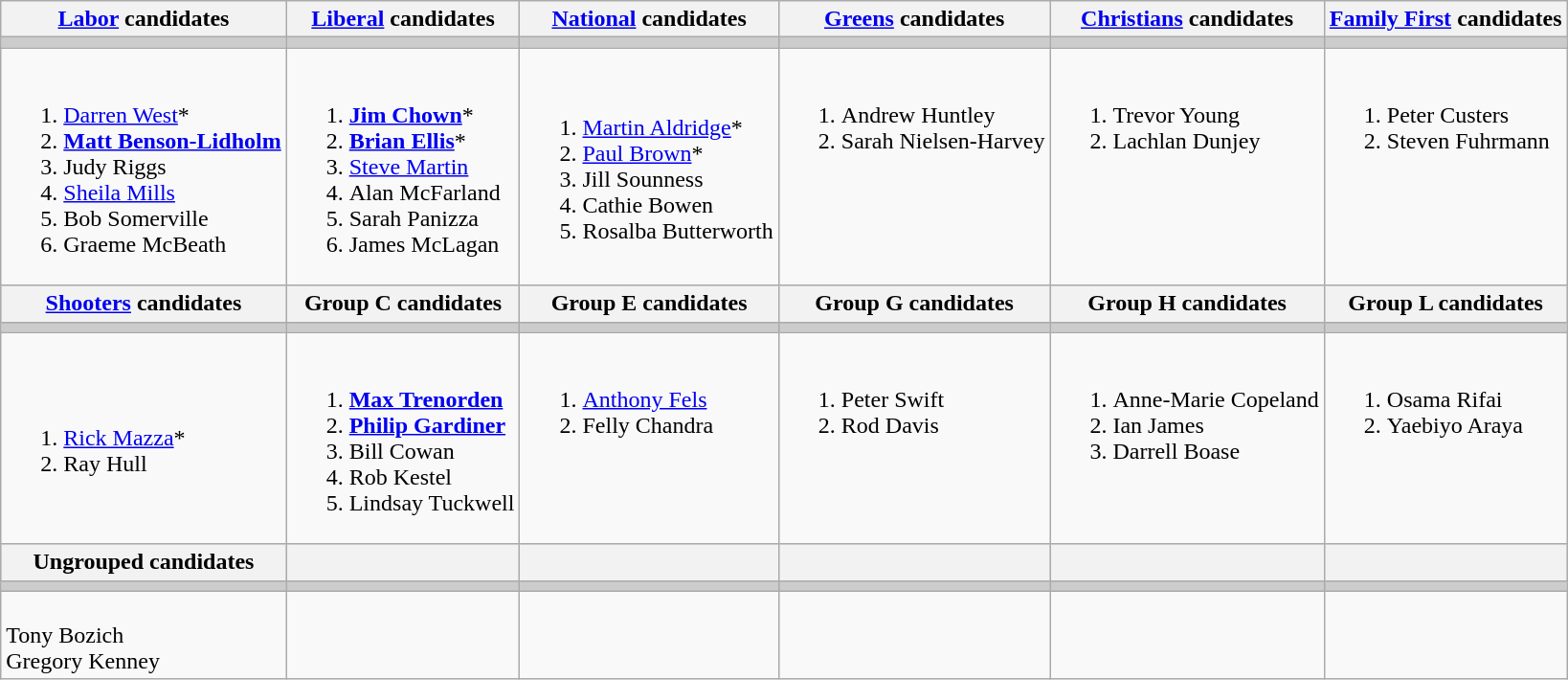<table class="wikitable">
<tr>
<th><a href='#'>Labor</a> candidates</th>
<th><a href='#'>Liberal</a> candidates</th>
<th><a href='#'>National</a> candidates</th>
<th><a href='#'>Greens</a> candidates</th>
<th><a href='#'>Christians</a> candidates</th>
<th><a href='#'>Family First</a> candidates</th>
</tr>
<tr bgcolor="#cccccc">
<td></td>
<td></td>
<td></td>
<td></td>
<td></td>
<td></td>
</tr>
<tr>
<td><br><ol><li><a href='#'>Darren West</a>*</li><li><strong><a href='#'>Matt Benson-Lidholm</a></strong></li><li>Judy Riggs</li><li><a href='#'>Sheila Mills</a></li><li>Bob Somerville</li><li>Graeme McBeath</li></ol></td>
<td><br><ol><li><strong><a href='#'>Jim Chown</a></strong>*</li><li><strong><a href='#'>Brian Ellis</a></strong>*</li><li><a href='#'>Steve Martin</a></li><li>Alan McFarland</li><li>Sarah Panizza</li><li>James McLagan</li></ol></td>
<td><br><ol><li><a href='#'>Martin Aldridge</a>*</li><li><a href='#'>Paul Brown</a>*</li><li>Jill Sounness</li><li>Cathie Bowen</li><li>Rosalba Butterworth</li></ol></td>
<td valign=top><br><ol><li>Andrew Huntley</li><li>Sarah Nielsen-Harvey</li></ol></td>
<td valign=top><br><ol><li>Trevor Young</li><li>Lachlan Dunjey</li></ol></td>
<td valign=top><br><ol><li>Peter Custers</li><li>Steven Fuhrmann</li></ol></td>
</tr>
<tr bgcolor="#cccccc">
<th><a href='#'>Shooters</a> candidates</th>
<th>Group C candidates</th>
<th>Group E candidates</th>
<th>Group G candidates</th>
<th>Group H candidates</th>
<th>Group L candidates</th>
</tr>
<tr bgcolor="#cccccc">
<td></td>
<td></td>
<td></td>
<td></td>
<td></td>
<td></td>
</tr>
<tr>
<td><br><ol><li><a href='#'>Rick Mazza</a>*</li><li>Ray Hull</li></ol></td>
<td valign=top><br><ol><li><strong><a href='#'>Max Trenorden</a></strong></li><li><strong><a href='#'>Philip Gardiner</a></strong></li><li>Bill Cowan</li><li>Rob Kestel</li><li>Lindsay Tuckwell</li></ol></td>
<td valign=top><br><ol><li><a href='#'>Anthony Fels</a></li><li>Felly Chandra</li></ol></td>
<td valign=top><br><ol><li>Peter Swift</li><li>Rod Davis</li></ol></td>
<td valign=top><br><ol><li>Anne-Marie Copeland</li><li>Ian James</li><li>Darrell Boase</li></ol></td>
<td valign=top><br><ol><li>Osama Rifai</li><li>Yaebiyo Araya</li></ol></td>
</tr>
<tr bgcolor="#cccccc">
<th>Ungrouped candidates</th>
<th></th>
<th></th>
<th></th>
<th></th>
<th></th>
</tr>
<tr bgcolor="#cccccc">
<td></td>
<td></td>
<td></td>
<td></td>
<td></td>
<td></td>
</tr>
<tr>
<td valign=top><br>Tony Bozich <br>
Gregory Kenney</td>
<td valign=top></td>
<td valign=top></td>
<td valign=top></td>
<td valign=top></td>
<td valign=top></td>
</tr>
</table>
